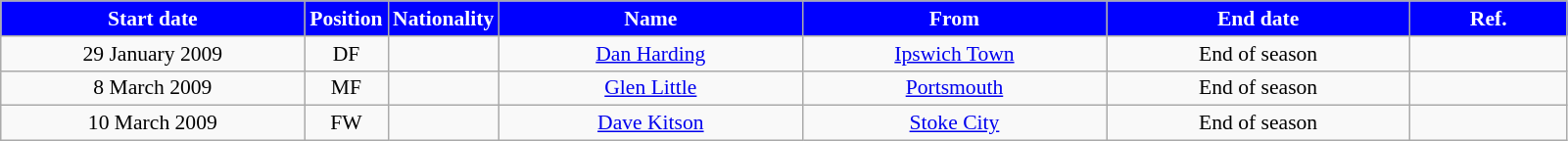<table class="wikitable"  style="text-align:center; font-size:90%; ">
<tr>
<th style="background:#00f; color:white; width:200px;">Start date</th>
<th style="background:#00f; color:white; width:50px;">Position</th>
<th style="background:#00f; color:white; width:50px;">Nationality</th>
<th style="background:#00f; color:white; width:200px;">Name</th>
<th style="background:#00f; color:white; width:200px;">From</th>
<th style="background:#00f; color:white; width:200px;">End date</th>
<th style="background:#00f; color:white; width:100px;">Ref.</th>
</tr>
<tr>
<td>29 January 2009</td>
<td>DF</td>
<td></td>
<td><a href='#'>Dan Harding</a></td>
<td><a href='#'>Ipswich Town</a></td>
<td>End of season</td>
<td></td>
</tr>
<tr>
<td>8 March 2009</td>
<td>MF</td>
<td></td>
<td><a href='#'>Glen Little</a></td>
<td><a href='#'>Portsmouth</a></td>
<td>End of season</td>
<td></td>
</tr>
<tr>
<td>10 March 2009</td>
<td>FW</td>
<td></td>
<td><a href='#'>Dave Kitson</a></td>
<td><a href='#'>Stoke City</a></td>
<td>End of season</td>
<td></td>
</tr>
</table>
